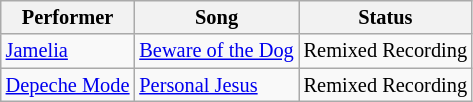<table class="wikitable" style="font-size: 85%">
<tr>
<th>Performer</th>
<th>Song</th>
<th>Status</th>
</tr>
<tr>
<td> <a href='#'>Jamelia</a></td>
<td><a href='#'>Beware of the Dog</a></td>
<td>Remixed Recording</td>
</tr>
<tr>
<td> <a href='#'>Depeche Mode</a></td>
<td><a href='#'>Personal Jesus</a></td>
<td>Remixed Recording</td>
</tr>
</table>
